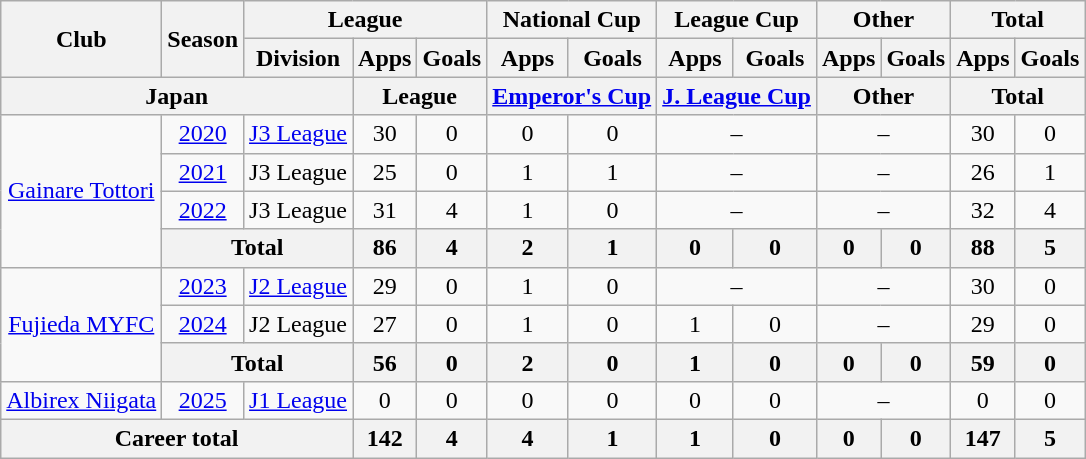<table class="wikitable" style="text-align:center">
<tr>
<th rowspan=2>Club</th>
<th rowspan=2>Season</th>
<th colspan=3>League</th>
<th colspan=2>National Cup</th>
<th colspan=2>League Cup</th>
<th colspan=2>Other</th>
<th colspan=2>Total</th>
</tr>
<tr>
<th>Division</th>
<th>Apps</th>
<th>Goals</th>
<th>Apps</th>
<th>Goals</th>
<th>Apps</th>
<th>Goals</th>
<th>Apps</th>
<th>Goals</th>
<th>Apps</th>
<th>Goals</th>
</tr>
<tr>
<th colspan=3>Japan</th>
<th colspan=2>League</th>
<th colspan=2><a href='#'>Emperor's Cup</a></th>
<th colspan=2><a href='#'>J. League Cup</a></th>
<th colspan=2>Other</th>
<th colspan=2>Total</th>
</tr>
<tr>
<td rowspan="4"><a href='#'>Gainare Tottori</a></td>
<td><a href='#'>2020</a></td>
<td><a href='#'>J3 League</a></td>
<td>30</td>
<td>0</td>
<td>0</td>
<td>0</td>
<td colspan="2">–</td>
<td colspan="2">–</td>
<td>30</td>
<td>0</td>
</tr>
<tr>
<td><a href='#'>2021</a></td>
<td>J3 League</td>
<td>25</td>
<td>0</td>
<td>1</td>
<td>1</td>
<td colspan="2">–</td>
<td colspan="2">–</td>
<td>26</td>
<td>1</td>
</tr>
<tr>
<td><a href='#'>2022</a></td>
<td>J3 League</td>
<td>31</td>
<td>4</td>
<td>1</td>
<td>0</td>
<td colspan="2">–</td>
<td colspan="2">–</td>
<td>32</td>
<td>4</td>
</tr>
<tr>
<th colspan="2">Total</th>
<th>86</th>
<th>4</th>
<th>2</th>
<th>1</th>
<th>0</th>
<th>0</th>
<th>0</th>
<th>0</th>
<th>88</th>
<th>5</th>
</tr>
<tr>
<td rowspan="3"><a href='#'>Fujieda MYFC</a></td>
<td><a href='#'>2023</a></td>
<td><a href='#'>J2 League</a></td>
<td>29</td>
<td>0</td>
<td>1</td>
<td>0</td>
<td colspan="2">–</td>
<td colspan="2">–</td>
<td>30</td>
<td>0</td>
</tr>
<tr>
<td><a href='#'>2024</a></td>
<td>J2 League</td>
<td>27</td>
<td>0</td>
<td>1</td>
<td>0</td>
<td>1</td>
<td>0</td>
<td colspan="2">–</td>
<td>29</td>
<td>0</td>
</tr>
<tr>
<th colspan="2">Total</th>
<th>56</th>
<th>0</th>
<th>2</th>
<th>0</th>
<th>1</th>
<th>0</th>
<th>0</th>
<th>0</th>
<th>59</th>
<th>0</th>
</tr>
<tr>
<td><a href='#'>Albirex Niigata</a></td>
<td><a href='#'>2025</a></td>
<td><a href='#'>J1 League</a></td>
<td>0</td>
<td>0</td>
<td>0</td>
<td>0</td>
<td>0</td>
<td>0</td>
<td colspan="2">–</td>
<td>0</td>
<td>0</td>
</tr>
<tr>
<th colspan=3>Career total</th>
<th>142</th>
<th>4</th>
<th>4</th>
<th>1</th>
<th>1</th>
<th>0</th>
<th>0</th>
<th>0</th>
<th>147</th>
<th>5</th>
</tr>
</table>
